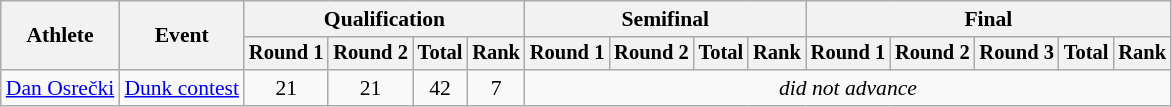<table class="wikitable" style="font-size:90%;">
<tr>
<th rowspan=2>Athlete</th>
<th rowspan=2>Event</th>
<th colspan=4>Qualification</th>
<th colspan=4>Semifinal</th>
<th colspan=5>Final</th>
</tr>
<tr style="font-size:95%">
<th>Round 1</th>
<th>Round 2</th>
<th>Total</th>
<th>Rank</th>
<th>Round 1</th>
<th>Round 2</th>
<th>Total</th>
<th>Rank</th>
<th>Round 1</th>
<th>Round 2</th>
<th>Round 3</th>
<th>Total</th>
<th>Rank</th>
</tr>
<tr align=center>
<td align=left><a href='#'>Dan Osrečki</a></td>
<td align=left><a href='#'>Dunk contest</a></td>
<td>21</td>
<td>21</td>
<td>42</td>
<td>7</td>
<td colspan=9><em>did not advance</em></td>
</tr>
</table>
